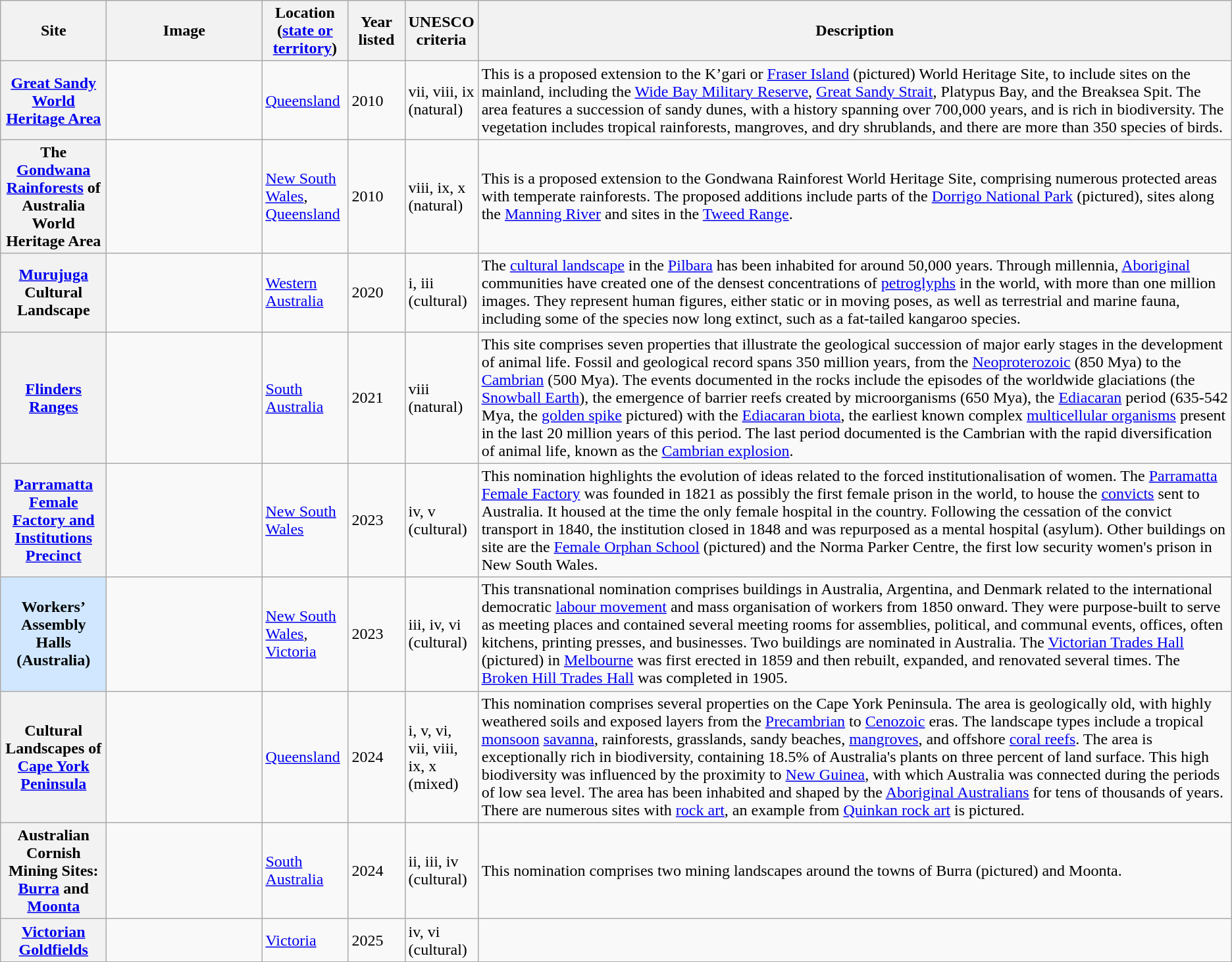<table class="wikitable sortable plainrowheaders">
<tr>
<th style="width:100px;" scope="col">Site</th>
<th class="unsortable" style="width:150px;" scope="col">Image</th>
<th style="width:80px;" scope="col">Location (<a href='#'>state or territory</a>)</th>
<th style="width:50px;" scope="col">Year listed</th>
<th style="width:60px;" scope="col">UNESCO criteria</th>
<th scope="col" class="unsortable">Description</th>
</tr>
<tr>
<th scope="row"><a href='#'>Great Sandy World Heritage Area</a></th>
<td></td>
<td><a href='#'>Queensland</a></td>
<td>2010</td>
<td>vii, viii, ix (natural)</td>
<td>This is a proposed extension to the K’gari or <a href='#'>Fraser Island</a> (pictured) World Heritage Site, to include sites on the mainland, including the <a href='#'>Wide Bay Military Reserve</a>, <a href='#'>Great Sandy Strait</a>, Platypus Bay, and the Breaksea Spit. The area features a succession of sandy dunes, with a history spanning over 700,000 years, and is rich in biodiversity. The vegetation includes tropical rainforests, mangroves, and dry shrublands, and there are more than 350 species of birds.</td>
</tr>
<tr>
<th scope="row">The <a href='#'>Gondwana Rainforests</a> of Australia World Heritage Area</th>
<td></td>
<td><a href='#'>New South Wales</a>, <a href='#'>Queensland</a></td>
<td>2010</td>
<td>viii, ix, x (natural)</td>
<td>This is a proposed extension to the Gondwana Rainforest World Heritage Site, comprising numerous protected areas with temperate rainforests. The proposed additions include parts of the <a href='#'>Dorrigo National Park</a> (pictured), sites along the <a href='#'>Manning River</a> and sites in the <a href='#'>Tweed Range</a>.</td>
</tr>
<tr>
<th scope="row"><a href='#'>Murujuga</a> Cultural Landscape</th>
<td></td>
<td><a href='#'>Western Australia</a></td>
<td>2020</td>
<td>i, iii (cultural)</td>
<td>The <a href='#'>cultural landscape</a> in the <a href='#'>Pilbara</a> has been inhabited for around 50,000 years. Through millennia, <a href='#'>Aboriginal</a> communities have created one of the densest concentrations of <a href='#'>petroglyphs</a> in the world, with more than one million images. They represent human figures, either static or in moving poses, as well as terrestrial and marine fauna, including some of the species now long extinct, such as a fat-tailed kangaroo species.</td>
</tr>
<tr>
<th scope="row"><a href='#'>Flinders Ranges</a></th>
<td></td>
<td><a href='#'>South Australia</a></td>
<td>2021</td>
<td>viii (natural)</td>
<td>This site comprises seven properties that illustrate the geological succession of major early stages in the development of animal life. Fossil and geological record spans 350 million years, from the <a href='#'>Neoproterozoic</a> (850 Mya) to the <a href='#'>Cambrian</a> (500 Mya). The events documented in the rocks include the episodes of the worldwide glaciations (the <a href='#'>Snowball Earth</a>), the emergence of barrier reefs created by microorganisms (650 Mya), the <a href='#'>Ediacaran</a> period (635-542 Mya, the <a href='#'>golden spike</a> pictured) with the <a href='#'>Ediacaran biota</a>, the earliest known complex <a href='#'>multicellular organisms</a> present in the last 20 million years of this period. The last period documented is the Cambrian with the rapid diversification of animal life, known as the <a href='#'>Cambrian explosion</a>.</td>
</tr>
<tr>
<th scope="row"><a href='#'>Parramatta Female Factory and Institutions Precinct</a></th>
<td></td>
<td><a href='#'>New South Wales</a></td>
<td>2023</td>
<td>iv, v (cultural)</td>
<td>This nomination highlights the evolution of ideas related to the forced institutionalisation of women. The <a href='#'>Parramatta Female Factory</a> was founded in 1821 as possibly the first female prison in the world, to house the <a href='#'>convicts</a> sent to Australia. It housed at the time the only female hospital in the country. Following the cessation of the convict transport in 1840, the institution closed in 1848 and was repurposed as a mental hospital (asylum). Other buildings on site are the <a href='#'>Female Orphan School</a> (pictured) and the Norma Parker Centre, the first low security women's prison in New South Wales.</td>
</tr>
<tr>
<th scope="row" style="background:#D0E7FF;">Workers’ Assembly Halls (Australia)</th>
<td></td>
<td><a href='#'>New South Wales</a>, <a href='#'>Victoria</a></td>
<td>2023</td>
<td>iii, iv, vi (cultural)</td>
<td>This transnational nomination comprises buildings in Australia, Argentina, and Denmark related to the international democratic <a href='#'>labour movement</a> and mass organisation of workers from 1850 onward. They were purpose-built to serve as meeting places and contained several meeting rooms for assemblies, political, and communal events, offices, often kitchens, printing presses, and businesses. Two buildings are nominated in Australia. The <a href='#'>Victorian Trades Hall</a> (pictured) in <a href='#'>Melbourne</a> was first erected in 1859 and then rebuilt, expanded, and renovated several times. The <a href='#'>Broken Hill Trades Hall</a> was completed in 1905.</td>
</tr>
<tr>
<th scope="row">Cultural Landscapes of <a href='#'>Cape York Peninsula</a></th>
<td></td>
<td><a href='#'>Queensland</a></td>
<td>2024</td>
<td>i, v, vi, vii, viii, ix, x (mixed)</td>
<td>This nomination comprises several properties on the Cape York Peninsula. The area is geologically old, with highly weathered soils and exposed layers from the <a href='#'>Precambrian</a> to <a href='#'>Cenozoic</a> eras. The landscape types include a tropical <a href='#'>monsoon</a> <a href='#'>savanna</a>, rainforests, grasslands, sandy beaches, <a href='#'>mangroves</a>, and offshore <a href='#'>coral reefs</a>. The area is exceptionally rich in biodiversity, containing 18.5% of Australia's plants on three percent of land surface. This high biodiversity was influenced by the proximity to <a href='#'>New Guinea</a>, with which Australia was connected during the periods of low sea level. The area has been inhabited and shaped by the <a href='#'>Aboriginal Australians</a> for tens of thousands of years. There are numerous sites with <a href='#'>rock art</a>, an example from <a href='#'>Quinkan rock art</a> is pictured.</td>
</tr>
<tr>
<th scope="row">Australian Cornish Mining Sites: <a href='#'>Burra</a> and <a href='#'>Moonta</a></th>
<td></td>
<td><a href='#'>South Australia</a></td>
<td>2024</td>
<td>ii, iii, iv (cultural)</td>
<td>This nomination comprises two mining landscapes around the towns of Burra (pictured) and Moonta.</td>
</tr>
<tr>
<th scope="row"><a href='#'>Victorian Goldfields</a></th>
<td></td>
<td><a href='#'>Victoria</a></td>
<td>2025</td>
<td>iv, vi (cultural)</td>
<td></td>
</tr>
<tr>
</tr>
</table>
